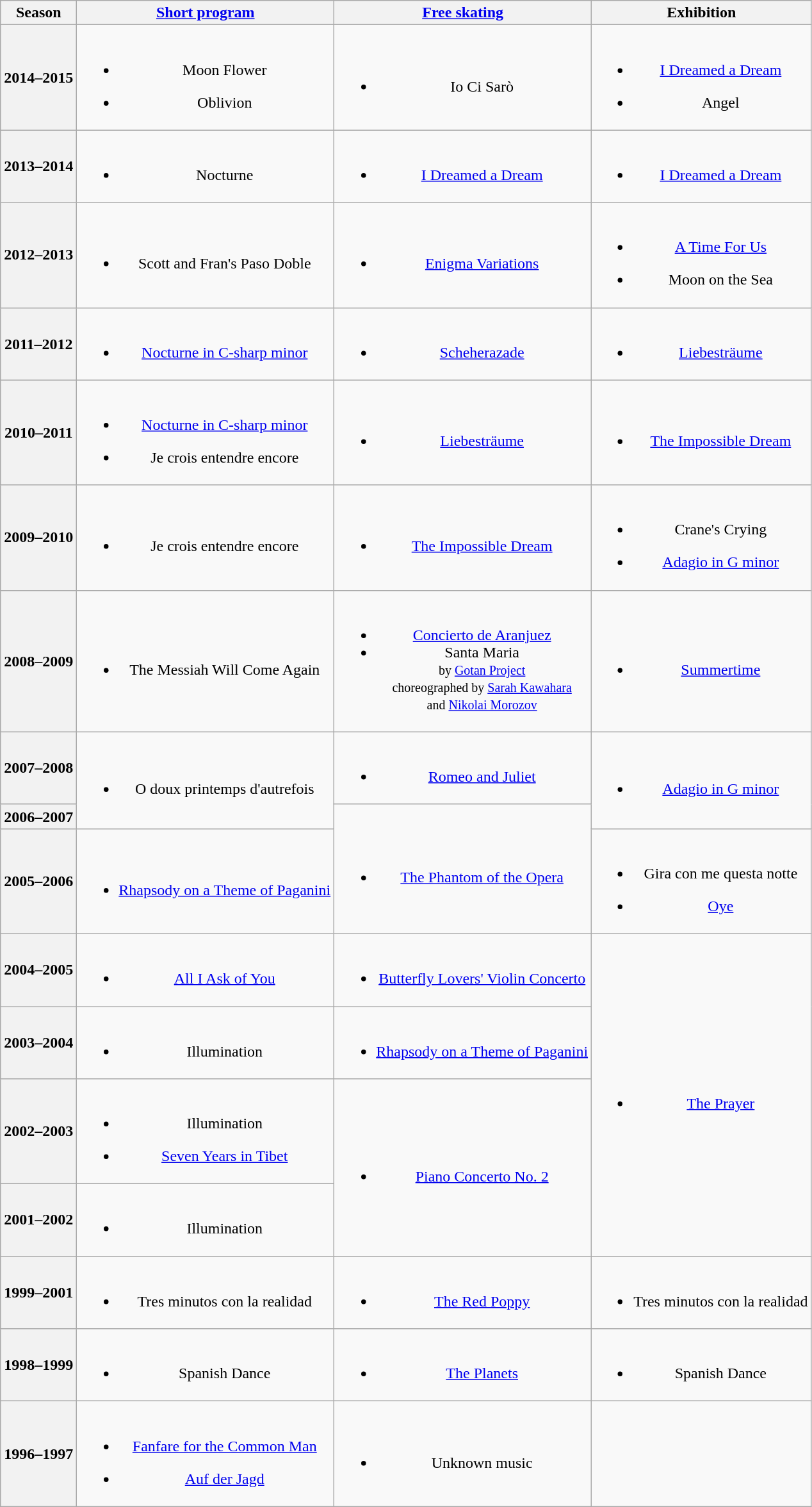<table class= "wikitable" style="text-align:center">
<tr>
<th>Season</th>
<th><a href='#'>Short program</a></th>
<th><a href='#'>Free skating</a></th>
<th>Exhibition</th>
</tr>
<tr>
<th>2014–2015</th>
<td><br><ul><li>Moon Flower<br></li></ul><ul><li>Oblivion<br></li></ul></td>
<td><br><ul><li>Io Ci Sarò<br></li></ul></td>
<td><br><ul><li><a href='#'>I Dreamed a Dream</a><br></li></ul><ul><li>Angel<br></li></ul></td>
</tr>
<tr>
<th>2013–2014</th>
<td><br><ul><li>Nocturne<br></li></ul></td>
<td><br><ul><li><a href='#'>I Dreamed a Dream</a><br></li></ul></td>
<td><br><ul><li><a href='#'>I Dreamed a Dream</a><br></li></ul></td>
</tr>
<tr>
<th>2012–2013</th>
<td><br><ul><li>Scott and Fran's Paso Doble<br></li></ul></td>
<td><br><ul><li><a href='#'>Enigma Variations</a><br></li></ul></td>
<td><br><ul><li><a href='#'>A Time For Us</a><br></li></ul><ul><li>Moon on the Sea<br></li></ul></td>
</tr>
<tr>
<th>2011–2012</th>
<td><br><ul><li><a href='#'>Nocturne in C-sharp minor</a> <br></li></ul></td>
<td><br><ul><li><a href='#'>Scheherazade</a> <br></li></ul></td>
<td><br><ul><li><a href='#'>Liebesträume</a> <br></li></ul></td>
</tr>
<tr>
<th>2010–2011</th>
<td><br><ul><li><a href='#'>Nocturne in C-sharp minor</a> <br></li></ul><ul><li>Je crois entendre encore<br></li></ul></td>
<td><br><ul><li><a href='#'>Liebesträume</a> <br></li></ul></td>
<td><br><ul><li><a href='#'>The Impossible Dream</a><br></li></ul></td>
</tr>
<tr>
<th>2009–2010</th>
<td><br><ul><li>Je crois entendre encore<br></li></ul></td>
<td><br><ul><li><a href='#'>The Impossible Dream</a><br></li></ul></td>
<td><br><ul><li>Crane's Crying <br></li></ul><ul><li><a href='#'>Adagio in G minor</a> <br></li></ul></td>
</tr>
<tr>
<th>2008–2009</th>
<td><br><ul><li>The Messiah Will Come Again</li></ul></td>
<td><br><ul><li><a href='#'>Concierto de Aranjuez</a> <br></li><li>Santa Maria<br><small> by <a href='#'>Gotan Project</a> <br> choreographed by <a href='#'>Sarah Kawahara</a><br> and <a href='#'>Nikolai Morozov</a> </small></li></ul></td>
<td><br><ul><li><a href='#'>Summertime</a> <br></li></ul></td>
</tr>
<tr>
<th>2007–2008</th>
<td rowspan=2><br><ul><li>O doux printemps d'autrefois<br></li></ul></td>
<td><br><ul><li><a href='#'>Romeo and Juliet</a><br></li></ul></td>
<td rowspan=2><br><ul><li><a href='#'>Adagio in G minor</a> <br></li></ul></td>
</tr>
<tr>
<th>2006–2007</th>
<td rowspan=2><br><ul><li><a href='#'>The Phantom of the Opera</a><br></li></ul></td>
</tr>
<tr>
<th>2005–2006</th>
<td><br><ul><li><a href='#'>Rhapsody on a Theme of Paganini</a><br></li></ul></td>
<td><br><ul><li>Gira con me questa notte<br></li></ul><ul><li><a href='#'>Oye</a> <br></li></ul></td>
</tr>
<tr>
<th>2004–2005</th>
<td><br><ul><li><a href='#'>All I Ask of You</a><br></li></ul></td>
<td><br><ul><li><a href='#'>Butterfly Lovers' Violin Concerto</a> <br></li></ul></td>
<td rowspan=4><br><ul><li><a href='#'>The Prayer</a> <br></li></ul></td>
</tr>
<tr>
<th>2003–2004</th>
<td><br><ul><li>Illumination<br></li></ul></td>
<td><br><ul><li><a href='#'>Rhapsody on a Theme of Paganini</a><br></li></ul></td>
</tr>
<tr>
<th>2002–2003</th>
<td><br><ul><li>Illumination<br></li></ul><ul><li><a href='#'>Seven Years in Tibet</a><br></li></ul></td>
<td rowspan=2><br><ul><li><a href='#'>Piano Concerto No. 2</a> <br></li></ul></td>
</tr>
<tr>
<th>2001–2002</th>
<td><br><ul><li>Illumination<br></li></ul></td>
</tr>
<tr>
<th>1999–2001</th>
<td><br><ul><li>Tres minutos con la realidad<br></li></ul></td>
<td><br><ul><li><a href='#'>The Red Poppy</a><br></li></ul></td>
<td><br><ul><li>Tres minutos con la realidad<br></li></ul></td>
</tr>
<tr>
<th>1998–1999</th>
<td><br><ul><li>Spanish Dance<br></li></ul></td>
<td><br><ul><li><a href='#'>The Planets</a><br></li></ul></td>
<td><br><ul><li>Spanish Dance<br></li></ul></td>
</tr>
<tr>
<th>1996–1997</th>
<td><br><ul><li><a href='#'>Fanfare for the Common Man</a> <br></li></ul><ul><li><a href='#'>Auf der Jagd</a> <br></li></ul></td>
<td><br><ul><li>Unknown music</li></ul></td>
<td></td>
</tr>
</table>
